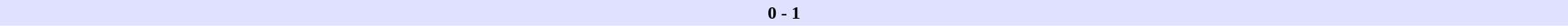<table border=0 cellspacing=0 cellpadding=2 style=font-size:90% width=100%>
<tr bgcolor=#e0e0ff>
<td align=right width=40%></td>
<th>0 - 1</th>
<td align=left width=40%></td>
</tr>
</table>
